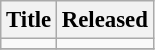<table class="wikitable" style="font-size:95%">
<tr>
<th>Title</th>
<th>Released</th>
</tr>
<tr>
<td></td>
<td></td>
</tr>
<tr>
</tr>
</table>
